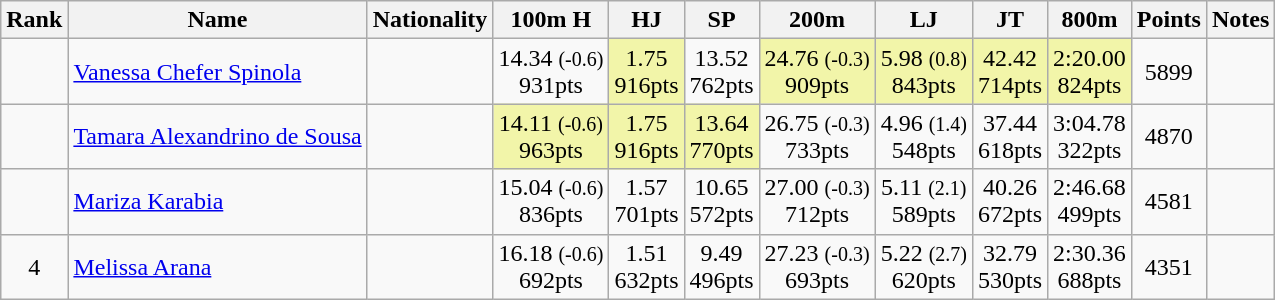<table class="wikitable sortable" style="text-align:center">
<tr>
<th>Rank</th>
<th>Name</th>
<th>Nationality</th>
<th>100m H</th>
<th>HJ</th>
<th>SP</th>
<th>200m</th>
<th>LJ</th>
<th>JT</th>
<th>800m</th>
<th>Points</th>
<th>Notes</th>
</tr>
<tr>
<td align=center></td>
<td align=left><a href='#'>Vanessa Chefer Spinola</a></td>
<td align=left></td>
<td>14.34 <small>(-0.6)</small><br> 931pts</td>
<td bgcolor=#F2F5A9>1.75<br> 916pts</td>
<td>13.52<br> 762pts</td>
<td bgcolor=#F2F5A9>24.76 <small>(-0.3)</small><br> 909pts</td>
<td bgcolor=#F2F5A9>5.98 <small>(0.8)</small><br> 843pts</td>
<td bgcolor=#F2F5A9>42.42<br> 714pts</td>
<td bgcolor=#F2F5A9>2:20.00<br> 824pts</td>
<td>5899</td>
<td></td>
</tr>
<tr>
<td align=center></td>
<td align=left><a href='#'>Tamara Alexandrino de Sousa</a></td>
<td align=left></td>
<td bgcolor=#F2F5A9>14.11 <small>(-0.6)</small><br> 963pts</td>
<td bgcolor=#F2F5A9>1.75<br> 916pts</td>
<td bgcolor=#F2F5A9>13.64<br> 770pts</td>
<td>26.75 <small>(-0.3)</small><br> 733pts</td>
<td>4.96 <small>(1.4)</small><br> 548pts</td>
<td>37.44<br> 618pts</td>
<td>3:04.78<br> 322pts</td>
<td>4870</td>
<td></td>
</tr>
<tr>
<td align=center></td>
<td align=left><a href='#'>Mariza Karabia</a></td>
<td align=left></td>
<td>15.04 <small>(-0.6)</small><br> 836pts</td>
<td>1.57<br> 701pts</td>
<td>10.65<br> 572pts</td>
<td>27.00 <small>(-0.3)</small><br> 712pts</td>
<td>5.11 <small>(2.1)</small><br> 589pts</td>
<td>40.26<br> 672pts</td>
<td>2:46.68<br> 499pts</td>
<td>4581</td>
<td></td>
</tr>
<tr>
<td align=center>4</td>
<td align=left><a href='#'>Melissa Arana</a></td>
<td align=left></td>
<td>16.18 <small>(-0.6)</small><br> 692pts</td>
<td>1.51<br> 632pts</td>
<td>9.49<br> 496pts</td>
<td>27.23 <small>(-0.3)</small><br> 693pts</td>
<td>5.22 <small>(2.7)</small><br> 620pts</td>
<td>32.79<br> 530pts</td>
<td>2:30.36<br> 688pts</td>
<td>4351</td>
<td></td>
</tr>
</table>
